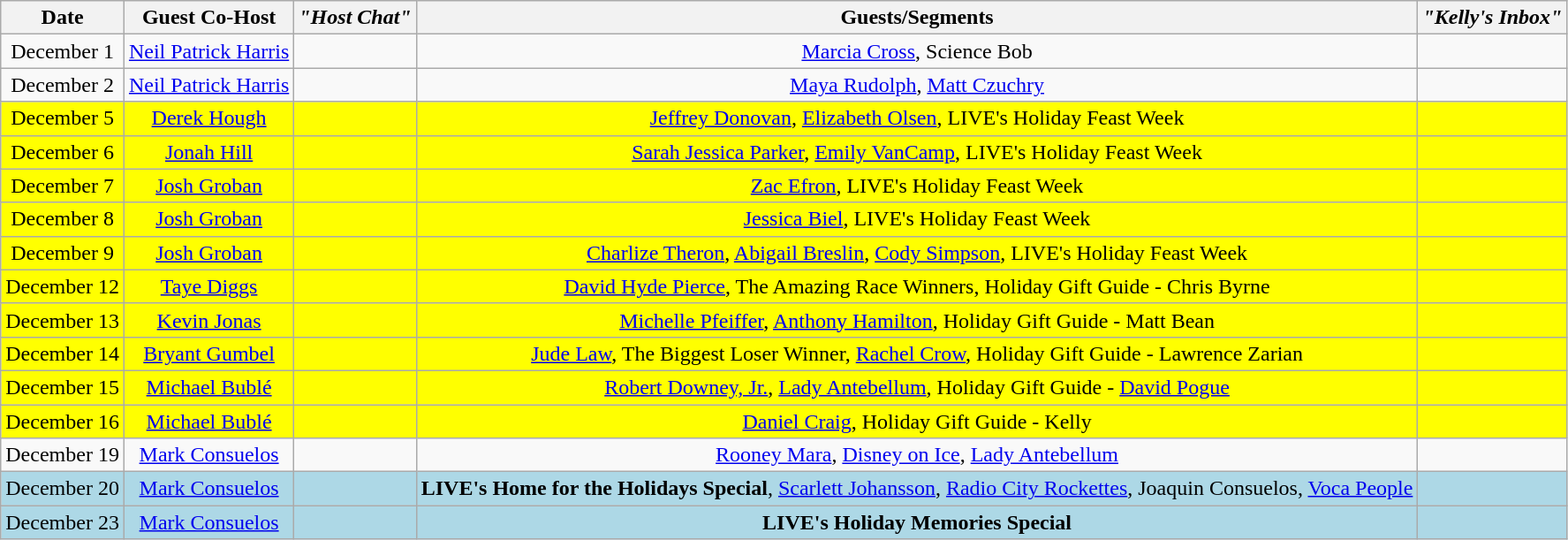<table class="wikitable sortable" style="text-align:center;">
<tr>
<th>Date</th>
<th>Guest Co-Host</th>
<th><em>"Host Chat"</em></th>
<th>Guests/Segments</th>
<th><em>"Kelly's Inbox"</em></th>
</tr>
<tr>
<td>December 1</td>
<td><a href='#'>Neil Patrick Harris</a></td>
<td></td>
<td><a href='#'>Marcia Cross</a>, Science Bob</td>
<td></td>
</tr>
<tr>
<td>December 2</td>
<td><a href='#'>Neil Patrick Harris</a></td>
<td></td>
<td><a href='#'>Maya Rudolph</a>, <a href='#'>Matt Czuchry</a></td>
<td></td>
</tr>
<tr style="background:yellow;">
<td>December 5</td>
<td><a href='#'>Derek Hough</a></td>
<td></td>
<td><a href='#'>Jeffrey Donovan</a>, <a href='#'>Elizabeth Olsen</a>, LIVE's Holiday Feast Week</td>
<td></td>
</tr>
<tr style="background:yellow;">
<td>December 6</td>
<td><a href='#'>Jonah Hill</a></td>
<td></td>
<td><a href='#'>Sarah Jessica Parker</a>, <a href='#'>Emily VanCamp</a>, LIVE's Holiday Feast Week</td>
<td></td>
</tr>
<tr style="background:yellow;">
<td>December 7</td>
<td><a href='#'>Josh Groban</a></td>
<td></td>
<td><a href='#'>Zac Efron</a>, LIVE's Holiday Feast Week</td>
<td></td>
</tr>
<tr style="background:yellow;">
<td>December 8</td>
<td><a href='#'>Josh Groban</a></td>
<td></td>
<td><a href='#'>Jessica Biel</a>, LIVE's Holiday Feast Week</td>
<td></td>
</tr>
<tr style="background:yellow;">
<td>December 9</td>
<td><a href='#'>Josh Groban</a></td>
<td></td>
<td><a href='#'>Charlize Theron</a>, <a href='#'>Abigail Breslin</a>, <a href='#'>Cody Simpson</a>, LIVE's Holiday Feast Week</td>
<td></td>
</tr>
<tr style="background:yellow;">
<td>December 12</td>
<td><a href='#'>Taye Diggs</a></td>
<td></td>
<td><a href='#'>David Hyde Pierce</a>, The Amazing Race Winners, Holiday Gift Guide - Chris Byrne</td>
<td></td>
</tr>
<tr style="background:yellow;">
<td>December 13</td>
<td><a href='#'>Kevin Jonas</a></td>
<td></td>
<td><a href='#'>Michelle Pfeiffer</a>, <a href='#'>Anthony Hamilton</a>, Holiday Gift Guide - Matt Bean</td>
<td></td>
</tr>
<tr style="background:yellow;">
<td>December 14</td>
<td><a href='#'>Bryant Gumbel</a></td>
<td></td>
<td><a href='#'>Jude Law</a>, The Biggest Loser Winner, <a href='#'>Rachel Crow</a>, Holiday Gift Guide - Lawrence Zarian</td>
<td></td>
</tr>
<tr style="background:yellow;">
<td>December 15</td>
<td><a href='#'>Michael Bublé</a></td>
<td></td>
<td><a href='#'>Robert Downey, Jr.</a>, <a href='#'>Lady Antebellum</a>, Holiday Gift Guide - <a href='#'>David Pogue</a></td>
<td></td>
</tr>
<tr style="background:yellow;">
<td>December 16</td>
<td><a href='#'>Michael Bublé</a></td>
<td></td>
<td><a href='#'>Daniel Craig</a>, Holiday Gift Guide - Kelly</td>
<td></td>
</tr>
<tr>
<td>December 19</td>
<td><a href='#'>Mark Consuelos</a></td>
<td></td>
<td><a href='#'>Rooney Mara</a>, <a href='#'>Disney on Ice</a>, <a href='#'>Lady Antebellum</a></td>
<td></td>
</tr>
<tr style="background:lightblue;">
<td>December 20</td>
<td><a href='#'>Mark Consuelos</a></td>
<td></td>
<td><strong>LIVE's Home for the Holidays Special</strong>, <a href='#'>Scarlett Johansson</a>, <a href='#'>Radio City Rockettes</a>, Joaquin Consuelos, <a href='#'>Voca People</a></td>
<td></td>
</tr>
<tr style="background:lightblue;">
<td>December 23</td>
<td><a href='#'>Mark Consuelos</a></td>
<td></td>
<td><strong>LIVE's Holiday Memories Special</strong></td>
<td></td>
</tr>
</table>
